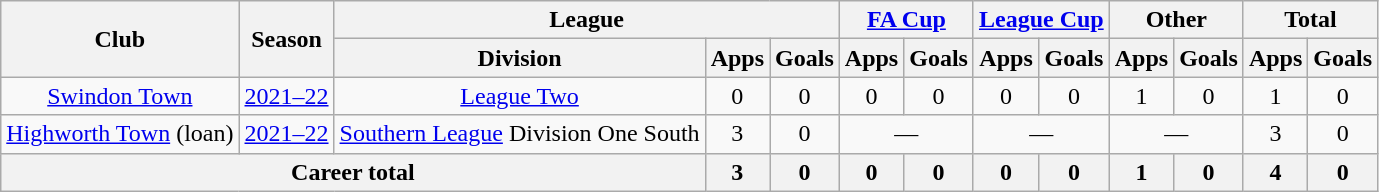<table class="wikitable" style="text-align:center">
<tr>
<th rowspan="2">Club</th>
<th rowspan="2">Season</th>
<th colspan="3">League</th>
<th colspan="2"><a href='#'>FA Cup</a></th>
<th colspan="2"><a href='#'>League Cup</a></th>
<th colspan="2">Other</th>
<th colspan="2">Total</th>
</tr>
<tr>
<th>Division</th>
<th>Apps</th>
<th>Goals</th>
<th>Apps</th>
<th>Goals</th>
<th>Apps</th>
<th>Goals</th>
<th>Apps</th>
<th>Goals</th>
<th>Apps</th>
<th>Goals</th>
</tr>
<tr>
<td><a href='#'>Swindon Town</a></td>
<td><a href='#'>2021–22</a></td>
<td><a href='#'>League Two</a></td>
<td>0</td>
<td>0</td>
<td>0</td>
<td>0</td>
<td>0</td>
<td>0</td>
<td>1</td>
<td>0</td>
<td>1</td>
<td>0</td>
</tr>
<tr>
<td><a href='#'>Highworth Town</a> (loan)</td>
<td><a href='#'>2021–22</a></td>
<td><a href='#'>Southern League</a> Division One South</td>
<td>3</td>
<td>0</td>
<td colspan="2">—</td>
<td colspan="2">—</td>
<td colspan="2">—</td>
<td>3</td>
<td>0</td>
</tr>
<tr>
<th colspan=3>Career total</th>
<th>3</th>
<th>0</th>
<th>0</th>
<th>0</th>
<th>0</th>
<th>0</th>
<th>1</th>
<th>0</th>
<th>4</th>
<th>0</th>
</tr>
</table>
